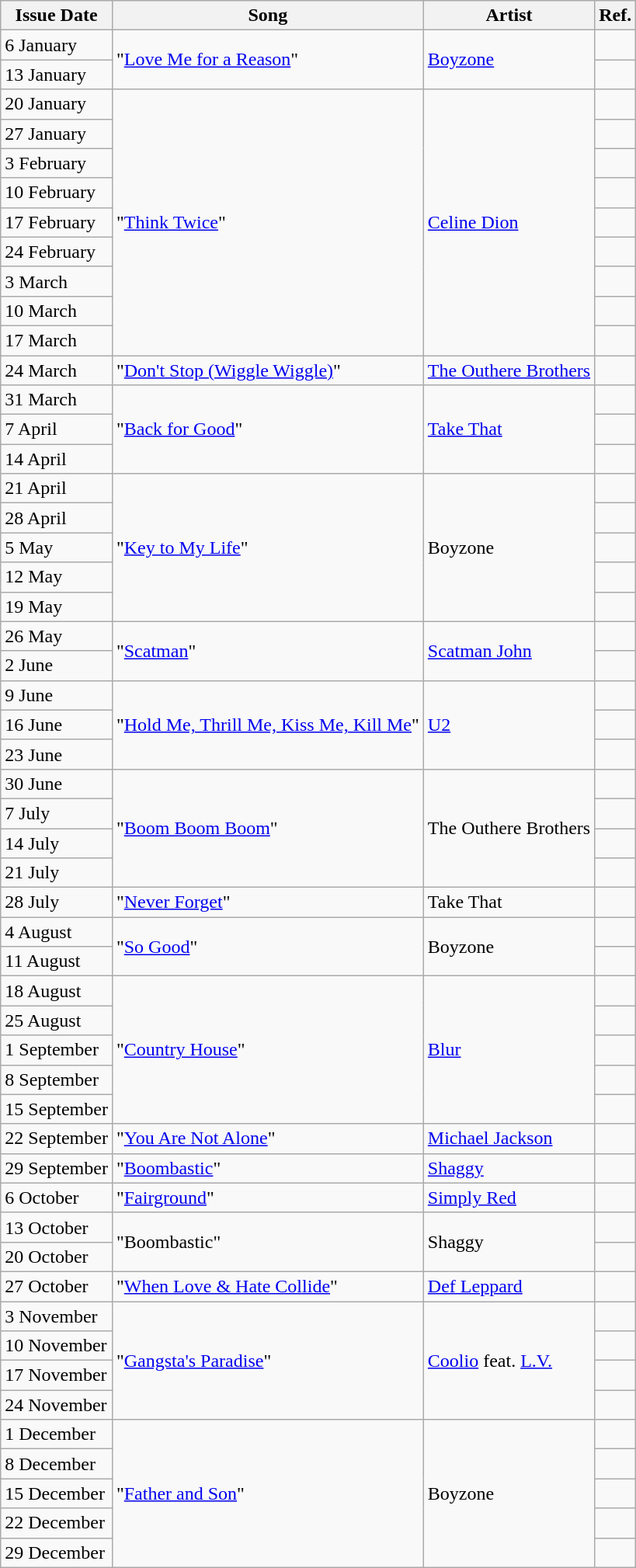<table class="wikitable">
<tr>
<th>Issue Date</th>
<th>Song</th>
<th>Artist</th>
<th>Ref.</th>
</tr>
<tr>
<td>6 January</td>
<td rowspan=2>"<a href='#'>Love Me for a Reason</a>"</td>
<td rowspan=2><a href='#'>Boyzone</a></td>
<td></td>
</tr>
<tr>
<td>13 January</td>
<td></td>
</tr>
<tr>
<td>20 January</td>
<td rowspan=9>"<a href='#'>Think Twice</a>"</td>
<td rowspan=9><a href='#'>Celine Dion</a></td>
<td></td>
</tr>
<tr>
<td>27 January</td>
<td></td>
</tr>
<tr>
<td>3 February</td>
<td></td>
</tr>
<tr>
<td>10 February</td>
<td></td>
</tr>
<tr>
<td>17 February</td>
<td></td>
</tr>
<tr>
<td>24 February</td>
<td></td>
</tr>
<tr>
<td>3 March</td>
<td></td>
</tr>
<tr>
<td>10 March</td>
<td></td>
</tr>
<tr>
<td>17 March</td>
<td></td>
</tr>
<tr>
<td>24 March</td>
<td>"<a href='#'>Don't Stop (Wiggle Wiggle)</a>"</td>
<td><a href='#'>The Outhere Brothers</a></td>
<td></td>
</tr>
<tr>
<td>31 March</td>
<td rowspan=3>"<a href='#'>Back for Good</a>"</td>
<td rowspan=3><a href='#'>Take That</a></td>
<td></td>
</tr>
<tr>
<td>7 April</td>
<td></td>
</tr>
<tr>
<td>14 April</td>
<td></td>
</tr>
<tr>
<td>21 April</td>
<td rowspan=5>"<a href='#'>Key to My Life</a>"</td>
<td rowspan=5>Boyzone</td>
<td></td>
</tr>
<tr>
<td>28 April</td>
<td></td>
</tr>
<tr>
<td>5 May</td>
<td></td>
</tr>
<tr>
<td>12 May</td>
<td></td>
</tr>
<tr>
<td>19 May</td>
<td></td>
</tr>
<tr>
<td>26 May</td>
<td rowspan=2>"<a href='#'>Scatman</a>"</td>
<td rowspan=2><a href='#'>Scatman John</a></td>
<td></td>
</tr>
<tr>
<td>2 June</td>
<td></td>
</tr>
<tr>
<td>9 June</td>
<td rowspan=3>"<a href='#'>Hold Me, Thrill Me, Kiss Me, Kill Me</a>"</td>
<td rowspan=3><a href='#'>U2</a></td>
<td></td>
</tr>
<tr>
<td>16 June</td>
<td></td>
</tr>
<tr>
<td>23 June</td>
<td></td>
</tr>
<tr>
<td>30 June</td>
<td rowspan=4>"<a href='#'>Boom Boom Boom</a>"</td>
<td rowspan=4>The Outhere Brothers</td>
<td></td>
</tr>
<tr>
<td>7 July</td>
<td></td>
</tr>
<tr>
<td>14 July</td>
<td></td>
</tr>
<tr>
<td>21 July</td>
<td></td>
</tr>
<tr>
<td>28 July</td>
<td>"<a href='#'>Never Forget</a>"</td>
<td>Take That</td>
<td></td>
</tr>
<tr>
<td>4 August</td>
<td rowspan=2>"<a href='#'>So Good</a>"</td>
<td rowspan=2>Boyzone</td>
<td></td>
</tr>
<tr>
<td>11 August</td>
<td></td>
</tr>
<tr>
<td>18 August</td>
<td rowspan=5>"<a href='#'>Country House</a>"</td>
<td rowspan=5><a href='#'>Blur</a></td>
<td></td>
</tr>
<tr>
<td>25 August</td>
<td></td>
</tr>
<tr>
<td>1 September</td>
<td></td>
</tr>
<tr>
<td>8 September</td>
<td></td>
</tr>
<tr>
<td>15 September</td>
<td></td>
</tr>
<tr>
<td>22 September</td>
<td>"<a href='#'>You Are Not Alone</a>"</td>
<td><a href='#'>Michael Jackson</a></td>
<td></td>
</tr>
<tr>
<td>29 September</td>
<td>"<a href='#'>Boombastic</a>"</td>
<td><a href='#'>Shaggy</a></td>
<td></td>
</tr>
<tr>
<td>6 October</td>
<td>"<a href='#'>Fairground</a>"</td>
<td><a href='#'>Simply Red</a></td>
<td></td>
</tr>
<tr>
<td>13 October</td>
<td rowspan=2>"Boombastic"</td>
<td rowspan=2>Shaggy</td>
<td></td>
</tr>
<tr>
<td>20 October</td>
<td></td>
</tr>
<tr>
<td>27 October</td>
<td>"<a href='#'>When Love & Hate Collide</a>"</td>
<td><a href='#'>Def Leppard</a></td>
<td></td>
</tr>
<tr>
<td>3 November</td>
<td rowspan=4>"<a href='#'>Gangsta's Paradise</a>"</td>
<td rowspan=4><a href='#'>Coolio</a> feat. <a href='#'>L.V.</a></td>
<td></td>
</tr>
<tr>
<td>10 November</td>
<td></td>
</tr>
<tr>
<td>17 November</td>
<td></td>
</tr>
<tr>
<td>24 November</td>
<td></td>
</tr>
<tr>
<td>1 December</td>
<td rowspan=5>"<a href='#'>Father and Son</a>"</td>
<td rowspan=5>Boyzone</td>
<td></td>
</tr>
<tr>
<td>8 December</td>
<td></td>
</tr>
<tr>
<td>15 December</td>
<td></td>
</tr>
<tr>
<td>22 December</td>
<td></td>
</tr>
<tr>
<td>29 December</td>
<td></td>
</tr>
</table>
